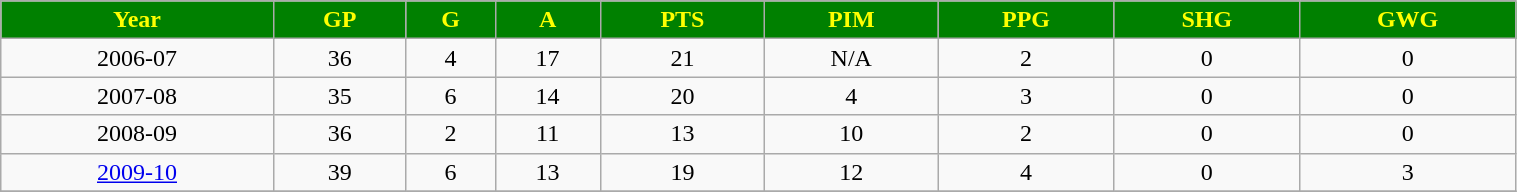<table class="wikitable" style="width:80%;">
<tr style="text-align:center; background:green; color:yellow;">
<td><strong>Year</strong></td>
<td><strong>GP</strong></td>
<td><strong>G</strong></td>
<td><strong>A</strong></td>
<td><strong>PTS</strong></td>
<td><strong>PIM</strong></td>
<td><strong>PPG</strong></td>
<td><strong>SHG</strong></td>
<td><strong>GWG</strong></td>
</tr>
<tr style="text-align:center;" bgcolor="">
<td>2006-07</td>
<td>36</td>
<td>4</td>
<td>17</td>
<td>21</td>
<td>N/A</td>
<td>2</td>
<td>0</td>
<td>0</td>
</tr>
<tr style="text-align:center;" bgcolor="">
<td>2007-08</td>
<td>35</td>
<td>6</td>
<td>14</td>
<td>20</td>
<td>4</td>
<td>3</td>
<td>0</td>
<td>0</td>
</tr>
<tr style="text-align:center;" bgcolor="">
<td>2008-09</td>
<td>36</td>
<td>2</td>
<td>11</td>
<td>13</td>
<td>10</td>
<td>2</td>
<td>0</td>
<td>0</td>
</tr>
<tr style="text-align:center;" bgcolor="">
<td><a href='#'>2009-10</a></td>
<td>39</td>
<td>6</td>
<td>13</td>
<td>19</td>
<td>12</td>
<td>4</td>
<td>0</td>
<td>3</td>
</tr>
<tr style="text-align:center;" bgcolor="">
</tr>
</table>
